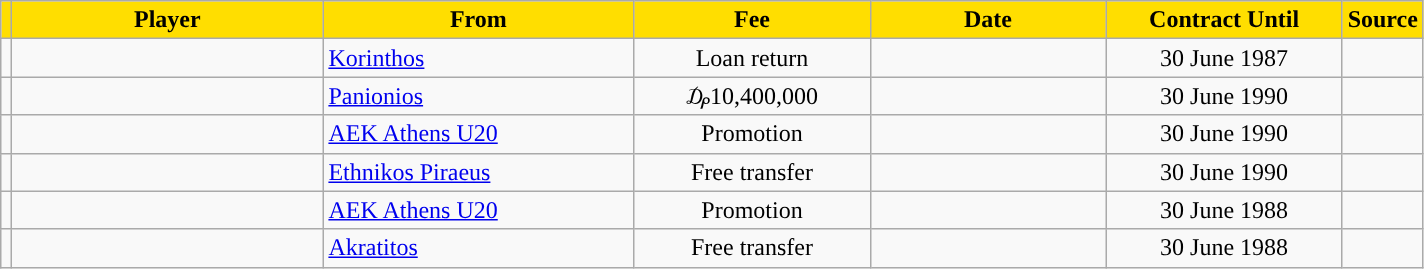<table class="wikitable sortable">
<tr>
<th style="background:#FFDE00"></th>
<th width=200 style="background:#FFDE00">Player</th>
<th width=200 style="background:#FFDE00">From</th>
<th width=150 style="background:#FFDE00">Fee</th>
<th width=150 style="background:#FFDE00">Date</th>
<th width=150 style="background:#FFDE00">Contract Until</th>
<th style="background:#FFDE00">Source</th>
</tr>
<tr>
<td align=center></td>
<td></td>
<td> <a href='#'>Korinthos</a></td>
<td align=center>Loan return</td>
<td align=center></td>
<td align=center>30 June 1987</td>
<td align=center></td>
</tr>
<tr>
<td align=center></td>
<td></td>
<td> <a href='#'>Panionios</a></td>
<td align=center>₯10,400,000</td>
<td align=center></td>
<td align=center>30 June 1990</td>
<td align=center></td>
</tr>
<tr>
<td align=center></td>
<td></td>
<td> <a href='#'>AEK Athens U20</a></td>
<td align=center>Promotion</td>
<td align=center></td>
<td align=center>30 June 1990</td>
<td align=center></td>
</tr>
<tr>
<td align=center></td>
<td></td>
<td> <a href='#'>Ethnikos Piraeus</a></td>
<td align=center>Free transfer</td>
<td align=center></td>
<td align=center>30 June 1990</td>
<td align=center></td>
</tr>
<tr>
<td align=center></td>
<td></td>
<td> <a href='#'>AEK Athens U20</a></td>
<td align=center>Promotion</td>
<td align=center></td>
<td align=center>30 June 1988</td>
<td align=center></td>
</tr>
<tr>
<td align=center></td>
<td></td>
<td> <a href='#'>Akratitos</a></td>
<td align=center>Free transfer</td>
<td align=center></td>
<td align=center>30 June 1988</td>
<td align=center></td>
</tr>
</table>
